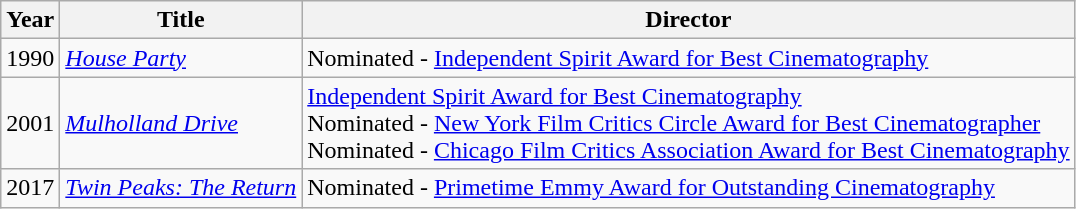<table class="wikitable">
<tr>
<th>Year</th>
<th>Title</th>
<th>Director</th>
</tr>
<tr>
<td>1990</td>
<td><em><a href='#'>House Party</a></em></td>
<td>Nominated - <a href='#'>Independent Spirit Award for Best Cinematography</a></td>
</tr>
<tr>
<td>2001</td>
<td><em><a href='#'>Mulholland Drive</a></em></td>
<td><a href='#'>Independent Spirit Award for Best Cinematography</a><br>Nominated - <a href='#'>New York Film Critics Circle Award for Best Cinematographer</a><br>Nominated - <a href='#'>Chicago Film Critics Association Award for Best Cinematography</a></td>
</tr>
<tr>
<td>2017</td>
<td><em><a href='#'>Twin Peaks: The Return</a></em></td>
<td>Nominated - <a href='#'>Primetime Emmy Award for Outstanding Cinematography</a></td>
</tr>
</table>
